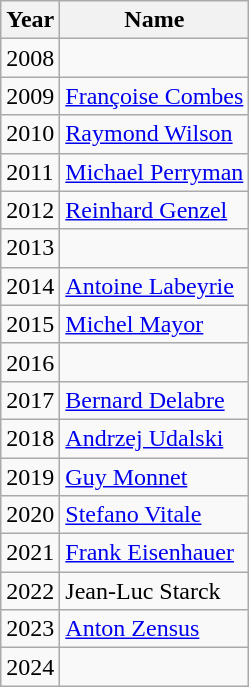<table class="wikitable sortable">
<tr>
<th>Year</th>
<th>Name</th>
</tr>
<tr>
<td>2008</td>
<td></td>
</tr>
<tr>
<td>2009</td>
<td><a href='#'>Françoise Combes</a></td>
</tr>
<tr>
<td>2010</td>
<td><a href='#'>Raymond Wilson</a></td>
</tr>
<tr>
<td>2011</td>
<td><a href='#'>Michael Perryman</a></td>
</tr>
<tr>
<td>2012</td>
<td><a href='#'>Reinhard Genzel</a></td>
</tr>
<tr>
<td>2013</td>
<td></td>
</tr>
<tr>
<td>2014</td>
<td><a href='#'>Antoine Labeyrie</a></td>
</tr>
<tr>
<td>2015</td>
<td><a href='#'>Michel Mayor</a></td>
</tr>
<tr>
<td>2016</td>
<td></td>
</tr>
<tr>
<td>2017</td>
<td><a href='#'>Bernard Delabre</a></td>
</tr>
<tr>
<td>2018</td>
<td><a href='#'>Andrzej Udalski</a></td>
</tr>
<tr>
<td>2019</td>
<td><a href='#'>Guy Monnet</a></td>
</tr>
<tr>
<td>2020</td>
<td><a href='#'>Stefano Vitale</a></td>
</tr>
<tr>
<td>2021</td>
<td><a href='#'>Frank Eisenhauer</a></td>
</tr>
<tr>
<td>2022</td>
<td>Jean-Luc Starck</td>
</tr>
<tr>
<td>2023</td>
<td><a href='#'>Anton Zensus</a></td>
</tr>
<tr>
<td>2024</td>
<td></td>
</tr>
</table>
